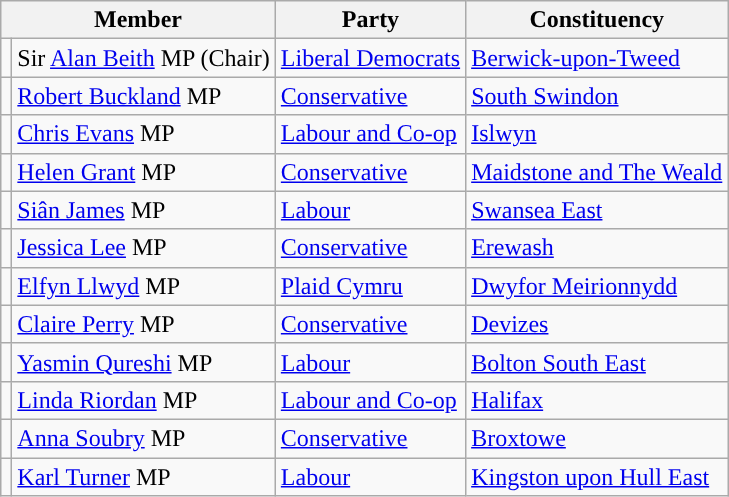<table class="wikitable">
<tr>
<th colspan="2" valign="top">Member</th>
<th valign="top">Party</th>
<th valign="top">Constituency</th>
</tr>
<tr>
<td style="color:inherit;background:"></td>
<td>Sir <a href='#'>Alan Beith</a> MP (Chair)</td>
<td><a href='#'>Liberal Democrats</a></td>
<td><a href='#'>Berwick-upon-Tweed</a></td>
</tr>
<tr>
<td style="color:inherit;background:"></td>
<td><a href='#'>Robert Buckland</a> MP</td>
<td><a href='#'>Conservative</a></td>
<td><a href='#'>South Swindon</a></td>
</tr>
<tr>
<td style="color:inherit;background:"></td>
<td><a href='#'>Chris Evans</a> MP</td>
<td><a href='#'>Labour and Co-op</a></td>
<td><a href='#'>Islwyn</a></td>
</tr>
<tr>
<td style="color:inherit;background:"></td>
<td><a href='#'>Helen Grant</a> MP</td>
<td><a href='#'>Conservative</a></td>
<td><a href='#'>Maidstone and The Weald</a></td>
</tr>
<tr>
<td style="color:inherit;background:"></td>
<td><a href='#'>Siân James</a> MP</td>
<td><a href='#'>Labour</a></td>
<td><a href='#'>Swansea East</a></td>
</tr>
<tr>
<td style="color:inherit;background:"></td>
<td><a href='#'>Jessica Lee</a> MP</td>
<td><a href='#'>Conservative</a></td>
<td><a href='#'>Erewash</a></td>
</tr>
<tr>
<td style="color:inherit;background:"></td>
<td><a href='#'>Elfyn Llwyd</a> MP</td>
<td><a href='#'>Plaid Cymru</a></td>
<td><a href='#'>Dwyfor Meirionnydd</a></td>
</tr>
<tr>
<td style="color:inherit;background:"></td>
<td><a href='#'>Claire Perry</a> MP</td>
<td><a href='#'>Conservative</a></td>
<td><a href='#'>Devizes</a></td>
</tr>
<tr>
<td style="color:inherit;background:"></td>
<td><a href='#'>Yasmin Qureshi</a> MP</td>
<td><a href='#'>Labour</a></td>
<td><a href='#'>Bolton South East</a></td>
</tr>
<tr>
<td style="color:inherit;background:"></td>
<td><a href='#'>Linda Riordan</a> MP</td>
<td><a href='#'>Labour and Co-op</a></td>
<td><a href='#'>Halifax</a></td>
</tr>
<tr>
<td style="color:inherit;background:"></td>
<td><a href='#'>Anna Soubry</a> MP</td>
<td><a href='#'>Conservative</a></td>
<td><a href='#'>Broxtowe</a></td>
</tr>
<tr>
<td style="color:inherit;background:"></td>
<td><a href='#'>Karl Turner</a> MP</td>
<td><a href='#'>Labour</a></td>
<td><a href='#'>Kingston upon Hull East</a></td>
</tr>
</table>
